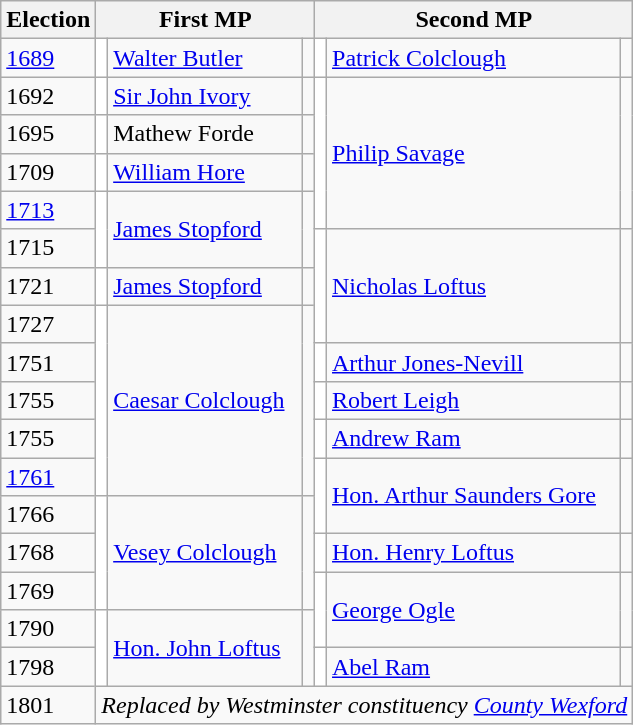<table class="wikitable">
<tr>
<th>Election</th>
<th colspan=3>First MP</th>
<th colspan=3>Second MP</th>
</tr>
<tr>
<td><a href='#'>1689</a></td>
<td style="background-color: white"></td>
<td><a href='#'>Walter Butler</a> </td>
<td></td>
<td style="background-color: white"></td>
<td><a href='#'>Patrick Colclough</a></td>
<td></td>
</tr>
<tr>
<td>1692</td>
<td style="background-color: white"></td>
<td><a href='#'>Sir John Ivory</a> </td>
<td></td>
<td rowspan="4" style="background-color: white"></td>
<td rowspan="4"><a href='#'>Philip Savage</a></td>
<td rowspan="4"></td>
</tr>
<tr>
<td>1695</td>
<td style="background-color: white"></td>
<td>Mathew Forde</td>
<td></td>
</tr>
<tr>
<td>1709</td>
<td style="background-color: white"></td>
<td><a href='#'>William Hore</a></td>
<td></td>
</tr>
<tr>
<td><a href='#'>1713</a></td>
<td rowspan="2" style="background-color: white"></td>
<td rowspan="2"><a href='#'>James Stopford</a></td>
<td rowspan="2"></td>
</tr>
<tr>
<td>1715</td>
<td rowspan="3" style="background-color: white"></td>
<td rowspan="3"><a href='#'>Nicholas Loftus</a></td>
<td rowspan="3"></td>
</tr>
<tr>
<td>1721</td>
<td style="background-color: white"></td>
<td><a href='#'>James Stopford</a></td>
<td></td>
</tr>
<tr>
<td>1727</td>
<td rowspan="5" style="background-color: white"></td>
<td rowspan="5"><a href='#'>Caesar Colclough</a></td>
<td rowspan="5"></td>
</tr>
<tr>
<td>1751</td>
<td style="background-color: white"></td>
<td><a href='#'>Arthur Jones-Nevill</a></td>
<td></td>
</tr>
<tr>
<td>1755</td>
<td style="background-color: white"></td>
<td><a href='#'>Robert Leigh</a></td>
<td></td>
</tr>
<tr>
<td>1755</td>
<td style="background-color: white"></td>
<td><a href='#'>Andrew Ram</a></td>
<td></td>
</tr>
<tr>
<td><a href='#'>1761</a></td>
<td rowspan="2" style="background-color: white"></td>
<td rowspan="2"><a href='#'>Hon. Arthur Saunders Gore</a></td>
<td rowspan="2"></td>
</tr>
<tr>
<td>1766</td>
<td rowspan="3" style="background-color: white"></td>
<td rowspan="3"><a href='#'>Vesey Colclough</a></td>
<td rowspan="3"></td>
</tr>
<tr>
<td>1768</td>
<td style="background-color: white"></td>
<td><a href='#'>Hon. Henry Loftus</a></td>
<td></td>
</tr>
<tr>
<td>1769</td>
<td rowspan="2" style="background-color: white"></td>
<td rowspan="2"><a href='#'>George Ogle</a></td>
<td rowspan="2"></td>
</tr>
<tr>
<td>1790</td>
<td rowspan="2" style="background-color: white"></td>
<td rowspan="2"><a href='#'>Hon. John Loftus</a></td>
<td rowspan="2"></td>
</tr>
<tr>
<td>1798</td>
<td style="background-color: white"></td>
<td><a href='#'>Abel Ram</a></td>
<td></td>
</tr>
<tr>
<td>1801</td>
<td colspan = "6"><em>Replaced by Westminster constituency <a href='#'>County Wexford</a></em></td>
</tr>
</table>
